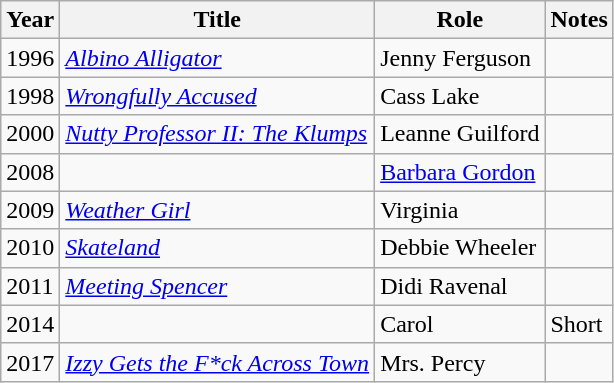<table class="wikitable sortable">
<tr>
<th>Year</th>
<th>Title</th>
<th>Role</th>
<th class="unsortable">Notes</th>
</tr>
<tr>
<td>1996</td>
<td><em><a href='#'>Albino Alligator</a></em></td>
<td>Jenny Ferguson</td>
<td></td>
</tr>
<tr>
<td>1998</td>
<td><em><a href='#'>Wrongfully Accused</a></em></td>
<td>Cass Lake</td>
<td></td>
</tr>
<tr>
<td>2000</td>
<td><em><a href='#'>Nutty Professor II: The Klumps</a></em></td>
<td>Leanne Guilford</td>
<td></td>
</tr>
<tr>
<td>2008</td>
<td><em></em></td>
<td><a href='#'>Barbara Gordon</a></td>
<td></td>
</tr>
<tr>
<td>2009</td>
<td><em><a href='#'>Weather Girl</a></em></td>
<td>Virginia</td>
<td></td>
</tr>
<tr>
<td>2010</td>
<td><em><a href='#'>Skateland</a></em></td>
<td>Debbie Wheeler</td>
<td></td>
</tr>
<tr>
<td>2011</td>
<td><em><a href='#'>Meeting Spencer</a></em></td>
<td>Didi Ravenal</td>
<td></td>
</tr>
<tr>
<td>2014</td>
<td><em></em></td>
<td>Carol</td>
<td>Short</td>
</tr>
<tr>
<td>2017</td>
<td><em><a href='#'>Izzy Gets the F*ck Across Town</a></em></td>
<td>Mrs. Percy</td>
<td></td>
</tr>
</table>
